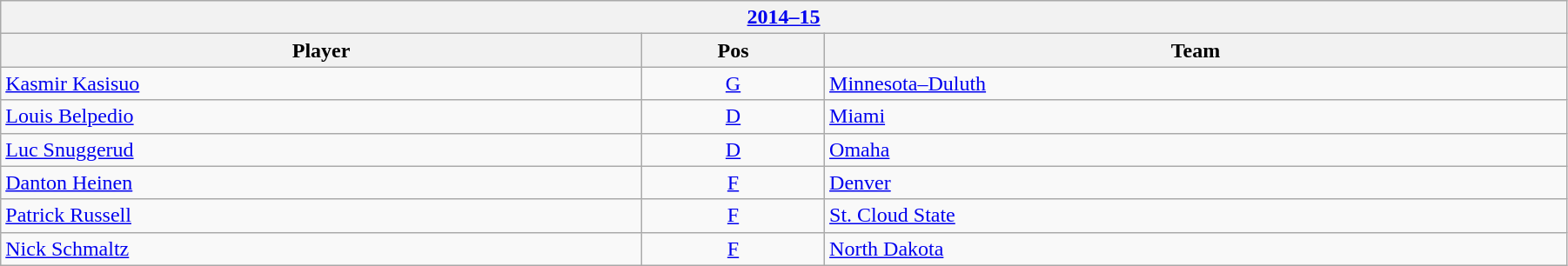<table class="wikitable" width=95%>
<tr>
<th colspan=3><a href='#'>2014–15</a></th>
</tr>
<tr>
<th>Player</th>
<th>Pos</th>
<th>Team</th>
</tr>
<tr>
<td><a href='#'>Kasmir Kasisuo</a></td>
<td align=center><a href='#'>G</a></td>
<td><a href='#'>Minnesota–Duluth</a></td>
</tr>
<tr>
<td><a href='#'>Louis Belpedio</a></td>
<td align=center><a href='#'>D</a></td>
<td><a href='#'>Miami</a></td>
</tr>
<tr>
<td><a href='#'>Luc Snuggerud</a></td>
<td align=center><a href='#'>D</a></td>
<td><a href='#'>Omaha</a></td>
</tr>
<tr>
<td><a href='#'>Danton Heinen</a></td>
<td align=center><a href='#'>F</a></td>
<td><a href='#'>Denver</a></td>
</tr>
<tr>
<td><a href='#'>Patrick Russell</a></td>
<td align=center><a href='#'>F</a></td>
<td><a href='#'>St. Cloud State</a></td>
</tr>
<tr>
<td><a href='#'>Nick Schmaltz</a></td>
<td align=center><a href='#'>F</a></td>
<td><a href='#'>North Dakota</a></td>
</tr>
</table>
